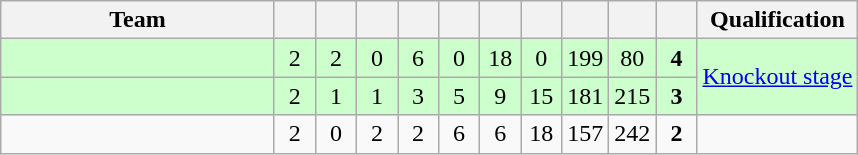<table class=wikitable style="text-align:center">
<tr>
<th width=175>Team</th>
<th width=20></th>
<th width=20></th>
<th width=20></th>
<th width=20></th>
<th width=20></th>
<th width=20></th>
<th width=20></th>
<th width=20></th>
<th width=20></th>
<th width=20></th>
<th>Qualification</th>
</tr>
<tr style="background-color:#ccffcc;">
<td style="text-align:left;"></td>
<td>2</td>
<td>2</td>
<td>0</td>
<td>6</td>
<td>0</td>
<td>18</td>
<td>0</td>
<td>199</td>
<td>80</td>
<td><strong>4</strong></td>
<td rowspan=2><a href='#'>Knockout stage</a></td>
</tr>
<tr style="background-color:#ccffcc;">
<td style="text-align:left;"></td>
<td>2</td>
<td>1</td>
<td>1</td>
<td>3</td>
<td>5</td>
<td>9</td>
<td>15</td>
<td>181</td>
<td>215</td>
<td><strong>3</strong></td>
</tr>
<tr>
<td style="text-align:left;"></td>
<td>2</td>
<td>0</td>
<td>2</td>
<td>2</td>
<td>6</td>
<td>6</td>
<td>18</td>
<td>157</td>
<td>242</td>
<td><strong>2</strong></td>
<td></td>
</tr>
</table>
